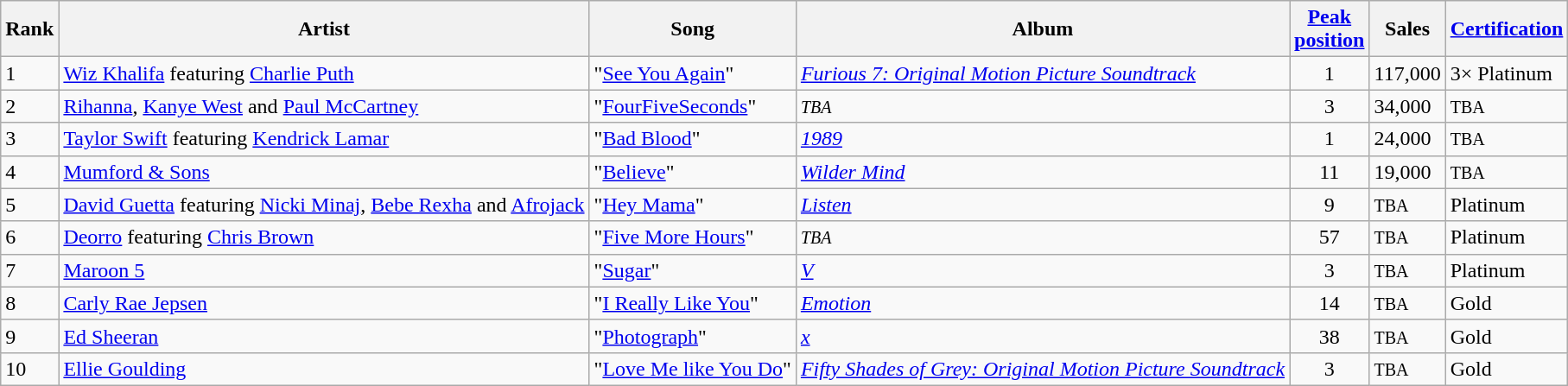<table class="wikitable sortable">
<tr>
<th>Rank</th>
<th>Artist</th>
<th>Song</th>
<th>Album</th>
<th><a href='#'>Peak<br>position</a></th>
<th>Sales</th>
<th><a href='#'>Certification</a></th>
</tr>
<tr>
<td>1</td>
<td><a href='#'>Wiz Khalifa</a> featuring <a href='#'>Charlie Puth</a></td>
<td>"<a href='#'>See You Again</a>"</td>
<td><em><a href='#'>Furious 7: Original Motion Picture Soundtrack</a></em></td>
<td align="center">1</td>
<td>117,000</td>
<td>3× Platinum</td>
</tr>
<tr>
<td>2</td>
<td><a href='#'>Rihanna</a>, <a href='#'>Kanye West</a> and <a href='#'>Paul McCartney</a></td>
<td>"<a href='#'>FourFiveSeconds</a>"</td>
<td><em><span><small>TBA</small></span></em></td>
<td align="center">3</td>
<td>34,000</td>
<td><span><small>TBA</small></span></td>
</tr>
<tr>
<td>3</td>
<td><a href='#'>Taylor Swift</a> featuring <a href='#'>Kendrick Lamar</a></td>
<td>"<a href='#'>Bad Blood</a>"</td>
<td><em><a href='#'>1989</a></em></td>
<td align="center">1</td>
<td>24,000</td>
<td><span><small>TBA</small></span></td>
</tr>
<tr>
<td>4</td>
<td><a href='#'>Mumford & Sons</a></td>
<td>"<a href='#'>Believe</a>"</td>
<td><em><a href='#'>Wilder Mind</a></em></td>
<td align="center">11</td>
<td>19,000</td>
<td><span><small>TBA</small></span></td>
</tr>
<tr>
<td>5</td>
<td><a href='#'>David Guetta</a> featuring <a href='#'>Nicki Minaj</a>, <a href='#'>Bebe Rexha</a> and <a href='#'>Afrojack</a></td>
<td>"<a href='#'>Hey Mama</a>"</td>
<td><em><a href='#'>Listen</a></em></td>
<td align="center">9</td>
<td><span><small>TBA</small></span></td>
<td>Platinum</td>
</tr>
<tr>
<td>6</td>
<td><a href='#'>Deorro</a> featuring <a href='#'>Chris Brown</a></td>
<td>"<a href='#'>Five More Hours</a>"</td>
<td><em><span><small>TBA</small></span></em></td>
<td align="center">57</td>
<td><span><small>TBA</small></span></td>
<td>Platinum</td>
</tr>
<tr>
<td>7</td>
<td><a href='#'>Maroon 5</a></td>
<td>"<a href='#'>Sugar</a>"</td>
<td><em><a href='#'>V</a></em></td>
<td align="center">3</td>
<td><span><small>TBA</small></span></td>
<td>Platinum</td>
</tr>
<tr>
<td>8</td>
<td><a href='#'>Carly Rae Jepsen</a></td>
<td>"<a href='#'>I Really Like You</a>"</td>
<td><em><a href='#'>Emotion</a></em></td>
<td align="center">14</td>
<td><span><small>TBA</small></span></td>
<td>Gold</td>
</tr>
<tr>
<td>9</td>
<td><a href='#'>Ed Sheeran</a></td>
<td>"<a href='#'>Photograph</a>"</td>
<td><em><a href='#'>x</a></em></td>
<td align="center">38</td>
<td><span><small>TBA</small></span></td>
<td>Gold</td>
</tr>
<tr>
<td>10</td>
<td><a href='#'>Ellie Goulding</a></td>
<td>"<a href='#'>Love Me like You Do</a>"</td>
<td><em><a href='#'>Fifty Shades of Grey: Original Motion Picture Soundtrack</a></em></td>
<td align="center">3</td>
<td><span><small>TBA</small></span></td>
<td>Gold</td>
</tr>
</table>
